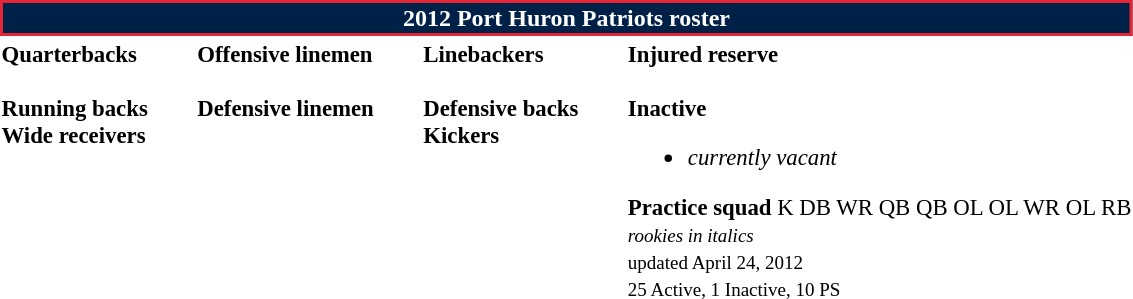<table class="toccolours" style="text-align: left">
<tr>
<th colspan="7" style="background:#002147; border:2px solid #E32636; color:white; text-align:center;"><strong>2012 Port Huron Patriots roster</strong></th>
</tr>
<tr>
<td style="font-size: 95%;" valign="top"><strong>Quarterbacks</strong><br>
<br><strong>Running backs</strong>

<br><strong>Wide receivers</strong>



</td>
<td style="width: 25px;"></td>
<td style="font-size: 95%;" valign="top"><strong>Offensive linemen</strong><br>


<br><strong>Defensive linemen</strong>



</td>
<td style="width: 25px;"></td>
<td style="font-size: 95%;" valign="top"><strong>Linebackers</strong><br>

<br><strong>Defensive backs</strong>




<br><strong>Kickers</strong>
</td>
<td style="width: 25px;"></td>
<td style="font-size: 95%;" valign="top"><strong>Injured reserve</strong><br><br><strong>Inactive</strong><ul><li><em>currently vacant</em></li></ul><strong>Practice squad</strong>
 K
 DB
 WR
 QB
 QB
 OL
 OL
 WR
 OL
 RB<br><small><em>rookies in italics</em><br> updated April 24, 2012</small><br>
<small>25 Active, 1 Inactive, 10 PS</small></td>
</tr>
<tr>
</tr>
</table>
